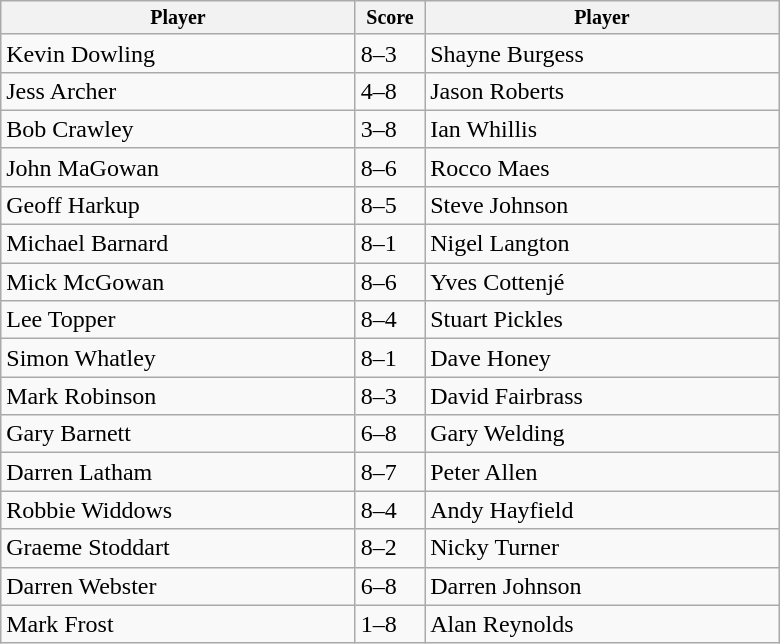<table class="wikitable">
<tr style="font-size:10pt;font-weight:bold">
<th style="width:230px;">Player</th>
<th style="width:40px;">Score</th>
<th style="width:230px;">Player</th>
</tr>
<tr>
<td> Kevin Dowling</td>
<td>8–3</td>
<td> Shayne Burgess</td>
</tr>
<tr>
<td> Jess Archer</td>
<td>4–8</td>
<td> Jason Roberts</td>
</tr>
<tr>
<td> Bob Crawley</td>
<td>3–8</td>
<td> Ian Whillis</td>
</tr>
<tr>
<td> John MaGowan</td>
<td>8–6</td>
<td> Rocco Maes</td>
</tr>
<tr>
<td> Geoff Harkup</td>
<td>8–5</td>
<td> Steve Johnson</td>
</tr>
<tr>
<td> Michael Barnard</td>
<td>8–1</td>
<td> Nigel Langton</td>
</tr>
<tr>
<td> Mick McGowan</td>
<td>8–6</td>
<td> Yves Cottenjé</td>
</tr>
<tr>
<td> Lee Topper</td>
<td>8–4</td>
<td> Stuart Pickles</td>
</tr>
<tr>
<td> Simon Whatley</td>
<td>8–1</td>
<td> Dave Honey</td>
</tr>
<tr>
<td> Mark Robinson</td>
<td>8–3</td>
<td> David Fairbrass</td>
</tr>
<tr>
<td> Gary Barnett</td>
<td>6–8</td>
<td> Gary Welding</td>
</tr>
<tr>
<td> Darren Latham</td>
<td>8–7</td>
<td> Peter Allen</td>
</tr>
<tr>
<td> Robbie Widdows</td>
<td>8–4</td>
<td> Andy Hayfield</td>
</tr>
<tr>
<td> Graeme Stoddart</td>
<td>8–2</td>
<td> Nicky Turner</td>
</tr>
<tr>
<td> Darren Webster</td>
<td>6–8</td>
<td> Darren Johnson</td>
</tr>
<tr>
<td> Mark Frost</td>
<td>1–8</td>
<td> Alan Reynolds</td>
</tr>
</table>
